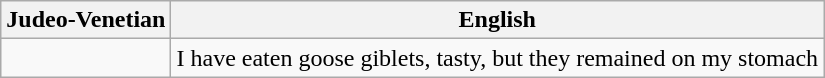<table class="wikitable">
<tr>
<th>Judeo-Venetian</th>
<th>English</th>
</tr>
<tr>
<td></td>
<td>I have eaten goose giblets, tasty, but they remained on my stomach</td>
</tr>
</table>
